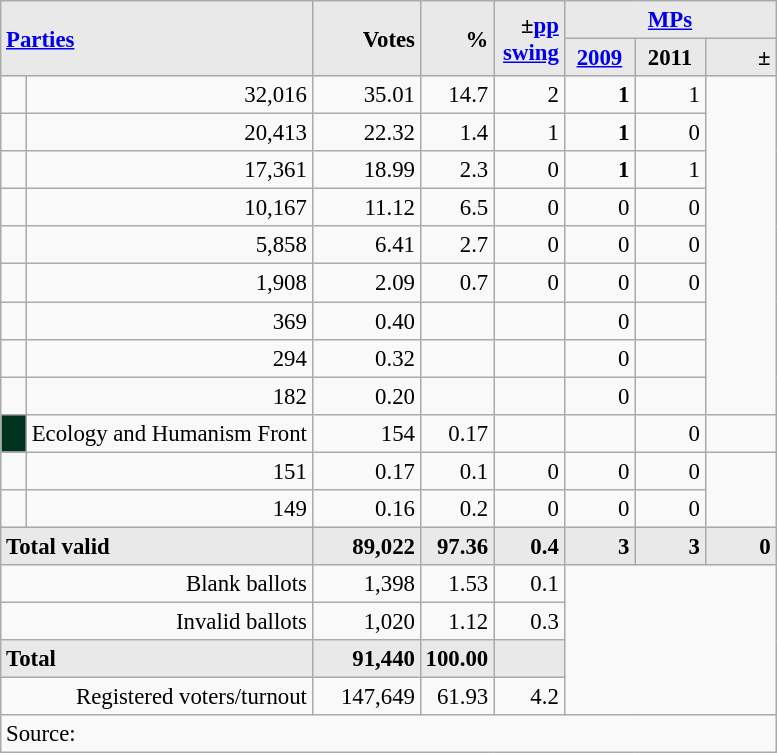<table class="wikitable" style="text-align:right; font-size:95%;">
<tr>
<th rowspan="2" colspan="2" style="background:#e9e9e9; text-align:left;" alignleft><a href='#'>Parties</a></th>
<th rowspan="2" style="background:#e9e9e9; text-align:right;">Votes</th>
<th rowspan="2" style="background:#e9e9e9; text-align:right;">%</th>
<th rowspan="2" style="background:#e9e9e9; text-align:right;">±<a href='#'>pp</a> <a href='#'>swing</a></th>
<th colspan="3" style="background:#e9e9e9; text-align:center;"><a href='#'>MPs</a></th>
</tr>
<tr style="background-color:#E9E9E9">
<th style="background-color:#E9E9E9;text-align:center;"><a href='#'>2009</a></th>
<th style="background-color:#E9E9E9;text-align:center;">2011</th>
<th style="background:#e9e9e9; text-align:right;">±</th>
</tr>
<tr>
<td></td>
<td>32,016</td>
<td>35.01</td>
<td>14.7</td>
<td>2</td>
<td><strong>1</strong></td>
<td>1</td>
</tr>
<tr>
<td></td>
<td>20,413</td>
<td>22.32</td>
<td>1.4</td>
<td>1</td>
<td><strong>1</strong></td>
<td>0</td>
</tr>
<tr>
<td></td>
<td>17,361</td>
<td>18.99</td>
<td>2.3</td>
<td>0</td>
<td><strong>1</strong></td>
<td>1</td>
</tr>
<tr>
<td></td>
<td>10,167</td>
<td>11.12</td>
<td>6.5</td>
<td>0</td>
<td>0</td>
<td>0</td>
</tr>
<tr>
<td></td>
<td>5,858</td>
<td>6.41</td>
<td>2.7</td>
<td>0</td>
<td>0</td>
<td>0</td>
</tr>
<tr>
<td></td>
<td>1,908</td>
<td>2.09</td>
<td>0.7</td>
<td>0</td>
<td>0</td>
<td>0</td>
</tr>
<tr>
<td></td>
<td>369</td>
<td>0.40</td>
<td></td>
<td></td>
<td>0</td>
<td></td>
</tr>
<tr>
<td></td>
<td>294</td>
<td>0.32</td>
<td></td>
<td></td>
<td>0</td>
<td></td>
</tr>
<tr>
<td></td>
<td>182</td>
<td>0.20</td>
<td></td>
<td></td>
<td>0</td>
<td></td>
</tr>
<tr>
<td style="width:10px;background-color:#013220;text-align:center;"></td>
<td style="text-align:left;">Ecology and Humanism Front </td>
<td>154</td>
<td>0.17</td>
<td></td>
<td></td>
<td>0</td>
<td></td>
</tr>
<tr>
<td></td>
<td>151</td>
<td>0.17</td>
<td>0.1</td>
<td>0</td>
<td>0</td>
<td>0</td>
</tr>
<tr>
<td></td>
<td>149</td>
<td>0.16</td>
<td>0.2</td>
<td>0</td>
<td>0</td>
<td>0</td>
</tr>
<tr>
<td colspan=2 align=left style="background-color:#E9E9E9"><strong>Total valid</strong></td>
<td width="65" align="right" style="background-color:#E9E9E9"><strong>89,022</strong></td>
<td width="40" align="right" style="background-color:#E9E9E9"><strong>97.36</strong></td>
<td width="40" align="right" style="background-color:#E9E9E9"><strong>0.4</strong></td>
<td width="40" align="right" style="background-color:#E9E9E9"><strong>3</strong></td>
<td width="40" align="right" style="background-color:#E9E9E9"><strong>3</strong></td>
<td width="40" align="right" style="background-color:#E9E9E9"><strong>0</strong></td>
</tr>
<tr>
<td colspan=2>Blank ballots</td>
<td>1,398</td>
<td>1.53</td>
<td>0.1</td>
<td colspan=4 rowspan=4></td>
</tr>
<tr>
<td colspan=2>Invalid ballots</td>
<td>1,020</td>
<td>1.12</td>
<td>0.3</td>
</tr>
<tr>
<td colspan=2 align=left style="background-color:#E9E9E9"><strong>Total</strong></td>
<td width="50" align="right" style="background-color:#E9E9E9"><strong>91,440</strong></td>
<td width="40" align="right" style="background-color:#E9E9E9"><strong>100.00</strong></td>
<td width="40" align="right" style="background-color:#E9E9E9"></td>
</tr>
<tr>
<td colspan=2>Registered voters/turnout</td>
<td>147,649</td>
<td>61.93</td>
<td>4.2</td>
</tr>
<tr>
<td colspan=11 align=left>Source: </td>
</tr>
</table>
